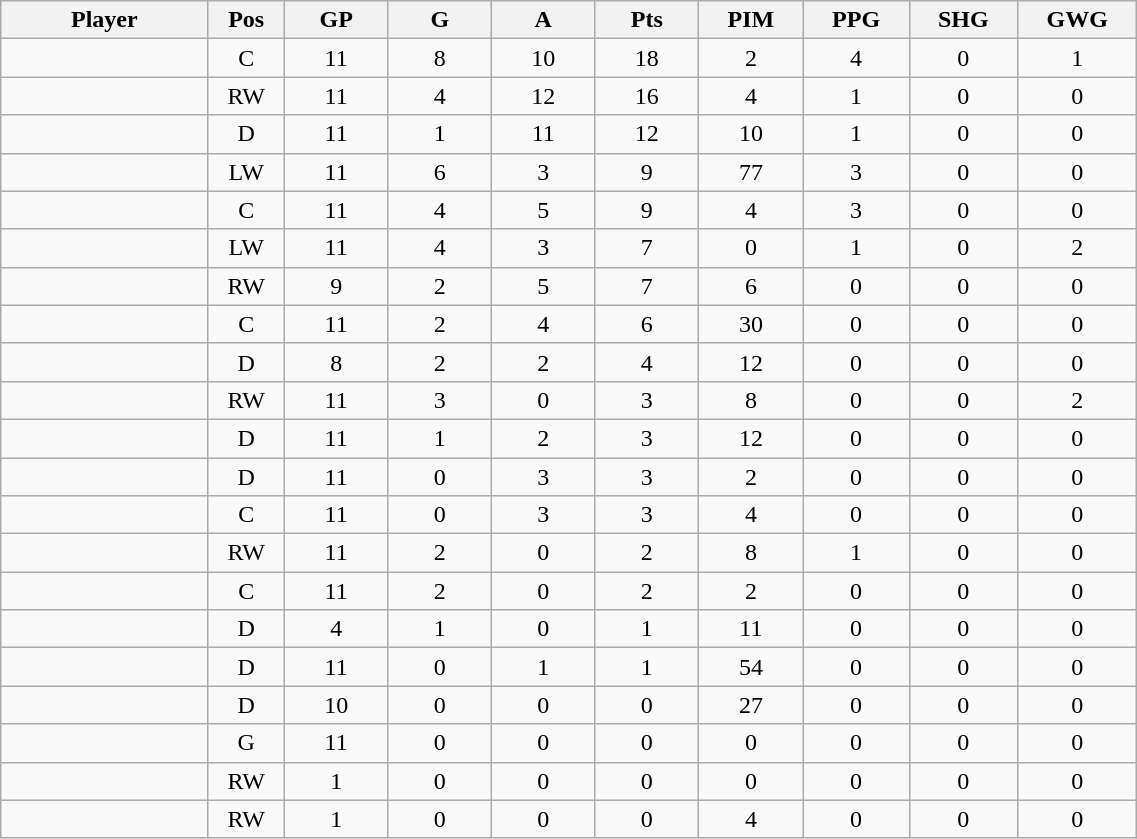<table class="wikitable sortable" width="60%">
<tr ALIGN="center">
<th bgcolor="#DDDDFF" width="10%">Player</th>
<th bgcolor="#DDDDFF" width="3%" title="Position">Pos</th>
<th bgcolor="#DDDDFF" width="5%" title="Games played">GP</th>
<th bgcolor="#DDDDFF" width="5%" title="Goals">G</th>
<th bgcolor="#DDDDFF" width="5%" title="Assists">A</th>
<th bgcolor="#DDDDFF" width="5%" title="Points">Pts</th>
<th bgcolor="#DDDDFF" width="5%" title="Penalties in Minutes">PIM</th>
<th bgcolor="#DDDDFF" width="5%" title="Power play goals">PPG</th>
<th bgcolor="#DDDDFF" width="5%" title="Short-handed goals">SHG</th>
<th bgcolor="#DDDDFF" width="5%" title="Game-winning goals">GWG</th>
</tr>
<tr align="center">
<td align="right"></td>
<td>C</td>
<td>11</td>
<td>8</td>
<td>10</td>
<td>18</td>
<td>2</td>
<td>4</td>
<td>0</td>
<td>1</td>
</tr>
<tr align="center">
<td align="right"></td>
<td>RW</td>
<td>11</td>
<td>4</td>
<td>12</td>
<td>16</td>
<td>4</td>
<td>1</td>
<td>0</td>
<td>0</td>
</tr>
<tr align="center">
<td align="right"></td>
<td>D</td>
<td>11</td>
<td>1</td>
<td>11</td>
<td>12</td>
<td>10</td>
<td>1</td>
<td>0</td>
<td>0</td>
</tr>
<tr align="center">
<td align="right"></td>
<td>LW</td>
<td>11</td>
<td>6</td>
<td>3</td>
<td>9</td>
<td>77</td>
<td>3</td>
<td>0</td>
<td>0</td>
</tr>
<tr align="center">
<td align="right"></td>
<td>C</td>
<td>11</td>
<td>4</td>
<td>5</td>
<td>9</td>
<td>4</td>
<td>3</td>
<td>0</td>
<td>0</td>
</tr>
<tr align="center">
<td align="right"></td>
<td>LW</td>
<td>11</td>
<td>4</td>
<td>3</td>
<td>7</td>
<td>0</td>
<td>1</td>
<td>0</td>
<td>2</td>
</tr>
<tr align="center">
<td align="right"></td>
<td>RW</td>
<td>9</td>
<td>2</td>
<td>5</td>
<td>7</td>
<td>6</td>
<td>0</td>
<td>0</td>
<td>0</td>
</tr>
<tr align="center">
<td align="right"></td>
<td>C</td>
<td>11</td>
<td>2</td>
<td>4</td>
<td>6</td>
<td>30</td>
<td>0</td>
<td>0</td>
<td>0</td>
</tr>
<tr align="center">
<td align="right"></td>
<td>D</td>
<td>8</td>
<td>2</td>
<td>2</td>
<td>4</td>
<td>12</td>
<td>0</td>
<td>0</td>
<td>0</td>
</tr>
<tr align="center">
<td align="right"></td>
<td>RW</td>
<td>11</td>
<td>3</td>
<td>0</td>
<td>3</td>
<td>8</td>
<td>0</td>
<td>0</td>
<td>2</td>
</tr>
<tr align="center">
<td align="right"></td>
<td>D</td>
<td>11</td>
<td>1</td>
<td>2</td>
<td>3</td>
<td>12</td>
<td>0</td>
<td>0</td>
<td>0</td>
</tr>
<tr align="center">
<td align="right"></td>
<td>D</td>
<td>11</td>
<td>0</td>
<td>3</td>
<td>3</td>
<td>2</td>
<td>0</td>
<td>0</td>
<td>0</td>
</tr>
<tr align="center">
<td align="right"></td>
<td>C</td>
<td>11</td>
<td>0</td>
<td>3</td>
<td>3</td>
<td>4</td>
<td>0</td>
<td>0</td>
<td>0</td>
</tr>
<tr align="center">
<td align="right"></td>
<td>RW</td>
<td>11</td>
<td>2</td>
<td>0</td>
<td>2</td>
<td>8</td>
<td>1</td>
<td>0</td>
<td>0</td>
</tr>
<tr align="center">
<td align="right"></td>
<td>C</td>
<td>11</td>
<td>2</td>
<td>0</td>
<td>2</td>
<td>2</td>
<td>0</td>
<td>0</td>
<td>0</td>
</tr>
<tr align="center">
<td align="right"></td>
<td>D</td>
<td>4</td>
<td>1</td>
<td>0</td>
<td>1</td>
<td>11</td>
<td>0</td>
<td>0</td>
<td>0</td>
</tr>
<tr align="center">
<td align="right"></td>
<td>D</td>
<td>11</td>
<td>0</td>
<td>1</td>
<td>1</td>
<td>54</td>
<td>0</td>
<td>0</td>
<td>0</td>
</tr>
<tr align="center">
<td align="right"></td>
<td>D</td>
<td>10</td>
<td>0</td>
<td>0</td>
<td>0</td>
<td>27</td>
<td>0</td>
<td>0</td>
<td>0</td>
</tr>
<tr align="center">
<td align="right"></td>
<td>G</td>
<td>11</td>
<td>0</td>
<td>0</td>
<td>0</td>
<td>0</td>
<td>0</td>
<td>0</td>
<td>0</td>
</tr>
<tr align="center">
<td align="right"></td>
<td>RW</td>
<td>1</td>
<td>0</td>
<td>0</td>
<td>0</td>
<td>0</td>
<td>0</td>
<td>0</td>
<td>0</td>
</tr>
<tr align="center">
<td align="right"></td>
<td>RW</td>
<td>1</td>
<td>0</td>
<td>0</td>
<td>0</td>
<td>4</td>
<td>0</td>
<td>0</td>
<td>0</td>
</tr>
</table>
